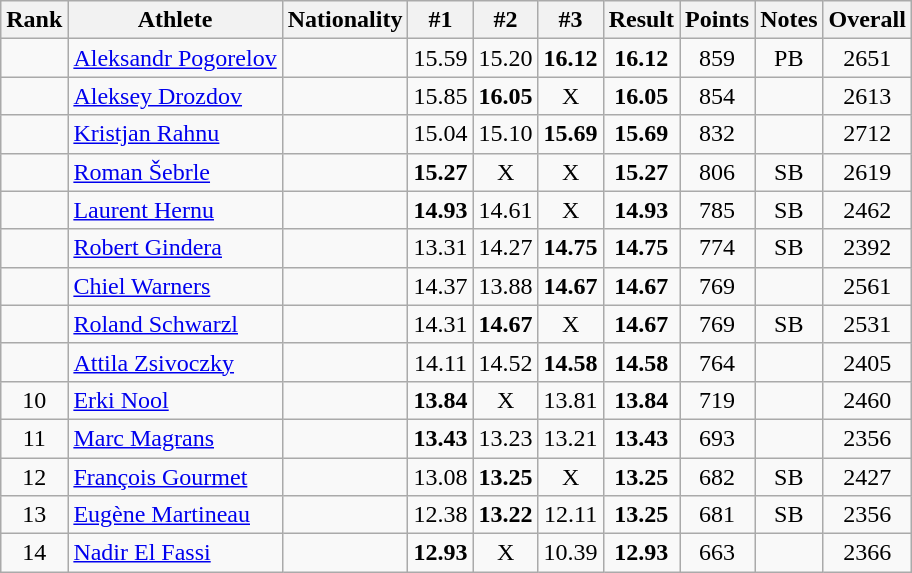<table class="wikitable sortable" style="text-align:center">
<tr>
<th>Rank</th>
<th>Athlete</th>
<th>Nationality</th>
<th>#1</th>
<th>#2</th>
<th>#3</th>
<th>Result</th>
<th>Points</th>
<th>Notes</th>
<th>Overall</th>
</tr>
<tr>
<td></td>
<td align=left><a href='#'>Aleksandr Pogorelov</a></td>
<td align=left></td>
<td>15.59</td>
<td>15.20</td>
<td><strong>16.12</strong></td>
<td><strong>16.12</strong></td>
<td>859</td>
<td>PB</td>
<td>2651</td>
</tr>
<tr>
<td></td>
<td align=left><a href='#'>Aleksey Drozdov</a></td>
<td align=left></td>
<td>15.85</td>
<td><strong>16.05</strong></td>
<td>X</td>
<td><strong>16.05</strong></td>
<td>854</td>
<td></td>
<td>2613</td>
</tr>
<tr>
<td></td>
<td align=left><a href='#'>Kristjan Rahnu</a></td>
<td align=left></td>
<td>15.04</td>
<td>15.10</td>
<td><strong>15.69</strong></td>
<td><strong>15.69</strong></td>
<td>832</td>
<td></td>
<td>2712</td>
</tr>
<tr>
<td></td>
<td align=left><a href='#'>Roman Šebrle</a></td>
<td align=left></td>
<td><strong>15.27</strong></td>
<td>X</td>
<td>X</td>
<td><strong>15.27</strong></td>
<td>806</td>
<td>SB</td>
<td>2619</td>
</tr>
<tr>
<td></td>
<td align=left><a href='#'>Laurent Hernu</a></td>
<td align=left></td>
<td><strong>14.93</strong></td>
<td>14.61</td>
<td>X</td>
<td><strong>14.93</strong></td>
<td>785</td>
<td>SB</td>
<td>2462</td>
</tr>
<tr>
<td></td>
<td align=left><a href='#'>Robert Gindera</a></td>
<td align=left></td>
<td>13.31</td>
<td>14.27</td>
<td><strong>14.75</strong></td>
<td><strong>14.75</strong></td>
<td>774</td>
<td>SB</td>
<td>2392</td>
</tr>
<tr>
<td></td>
<td align=left><a href='#'>Chiel Warners</a></td>
<td align=left></td>
<td>14.37</td>
<td>13.88</td>
<td><strong>14.67</strong></td>
<td><strong>14.67</strong></td>
<td>769</td>
<td></td>
<td>2561</td>
</tr>
<tr>
<td></td>
<td align=left><a href='#'>Roland Schwarzl</a></td>
<td align=left></td>
<td>14.31</td>
<td><strong>14.67</strong></td>
<td>X</td>
<td><strong>14.67</strong></td>
<td>769</td>
<td>SB</td>
<td>2531</td>
</tr>
<tr>
<td></td>
<td align=left><a href='#'>Attila Zsivoczky</a></td>
<td align=left></td>
<td>14.11</td>
<td>14.52</td>
<td><strong>14.58</strong></td>
<td><strong>14.58</strong></td>
<td>764</td>
<td></td>
<td>2405</td>
</tr>
<tr>
<td>10</td>
<td align=left><a href='#'>Erki Nool</a></td>
<td align=left></td>
<td><strong>13.84</strong></td>
<td>X</td>
<td>13.81</td>
<td><strong>13.84</strong></td>
<td>719</td>
<td></td>
<td>2460</td>
</tr>
<tr>
<td>11</td>
<td align=left><a href='#'>Marc Magrans</a></td>
<td align=left></td>
<td><strong>13.43</strong></td>
<td>13.23</td>
<td>13.21</td>
<td><strong>13.43</strong></td>
<td>693</td>
<td></td>
<td>2356</td>
</tr>
<tr>
<td>12</td>
<td align=left><a href='#'>François Gourmet</a></td>
<td align=left></td>
<td>13.08</td>
<td><strong>13.25</strong></td>
<td>X</td>
<td><strong>13.25</strong></td>
<td>682</td>
<td>SB</td>
<td>2427</td>
</tr>
<tr>
<td>13</td>
<td align=left><a href='#'>Eugène Martineau</a></td>
<td align=left></td>
<td>12.38</td>
<td><strong>13.22</strong></td>
<td>12.11</td>
<td><strong>13.25</strong></td>
<td>681</td>
<td>SB</td>
<td>2356</td>
</tr>
<tr>
<td>14</td>
<td align=left><a href='#'>Nadir El Fassi</a></td>
<td align=left></td>
<td><strong>12.93</strong></td>
<td>X</td>
<td>10.39</td>
<td><strong>12.93</strong></td>
<td>663</td>
<td></td>
<td>2366</td>
</tr>
</table>
